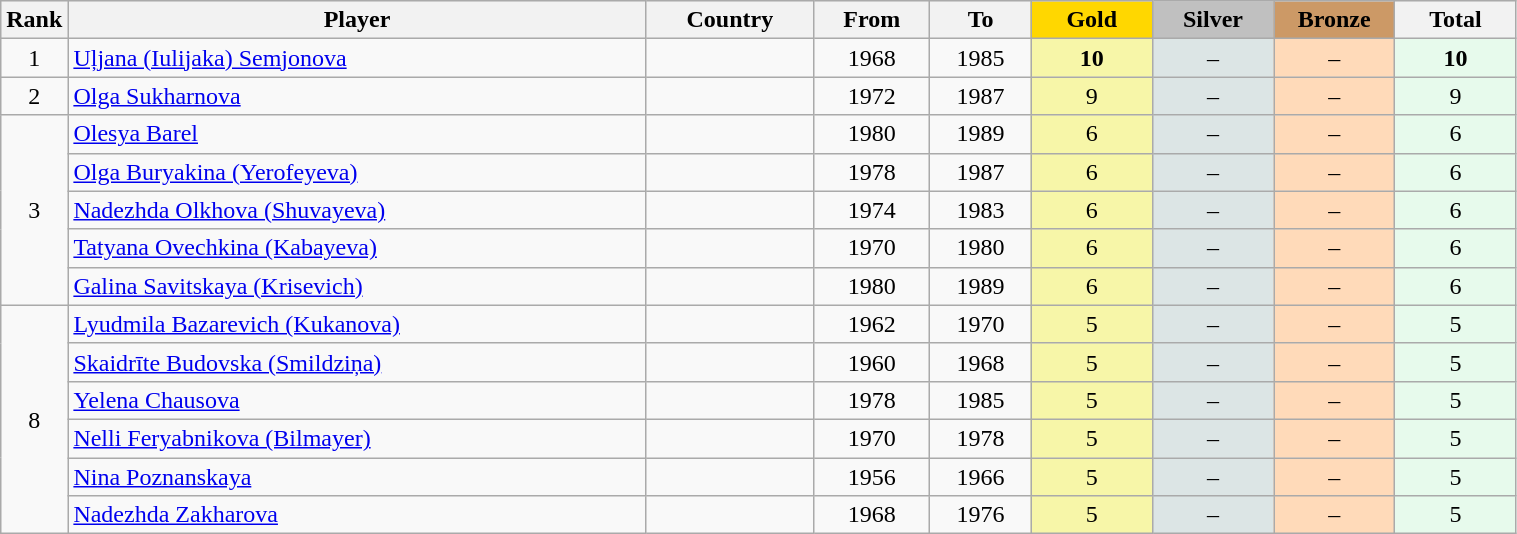<table class="wikitable plainrowheaders" width=80% style="text-align:center;">
<tr style="background-color:#EDEDED;">
<th class="hintergrundfarbe5" style="width:1em">Rank</th>
<th class="hintergrundfarbe5">Player</th>
<th class="hintergrundfarbe5">Country</th>
<th class="hintergrundfarbe5">From</th>
<th class="hintergrundfarbe5">To</th>
<th style="background:    gold; width:8%">Gold</th>
<th style="background:  silver; width:8%">Silver</th>
<th style="background: #CC9966; width:8%">Bronze</th>
<th class="hintergrundfarbe5" style="width:8%">Total</th>
</tr>
<tr>
<td>1</td>
<td align="left"><a href='#'>Uļjana (Iulijaka) Semjonova</a></td>
<td align="left"></td>
<td>1968</td>
<td>1985</td>
<td bgcolor="#f7f6a8"><strong>10</strong></td>
<td bgcolor="#dce5e5">–</td>
<td bgcolor="#ffdab9">–</td>
<td bgcolor="#e7faec"><strong>10</strong></td>
</tr>
<tr align="center">
<td>2</td>
<td align="left"><a href='#'>Olga Sukharnova</a></td>
<td align="left"></td>
<td>1972</td>
<td>1987</td>
<td bgcolor="#f7f6a8">9</td>
<td bgcolor="#dce5e5">–</td>
<td bgcolor="#ffdab9">–</td>
<td bgcolor="#e7faec">9</td>
</tr>
<tr align="center">
<td rowspan="5">3</td>
<td align="left"><a href='#'>Olesya Barel</a></td>
<td align="left"></td>
<td>1980</td>
<td>1989</td>
<td bgcolor="#f7f6a8">6</td>
<td bgcolor="#dce5e5">–</td>
<td bgcolor="#ffdab9">–</td>
<td bgcolor="#e7faec">6</td>
</tr>
<tr align="center">
<td align="left"><a href='#'>Olga Buryakina (Yerofeyeva)</a></td>
<td align="left"></td>
<td>1978</td>
<td>1987</td>
<td bgcolor="#f7f6a8">6</td>
<td bgcolor="#dce5e5">–</td>
<td bgcolor="#ffdab9">–</td>
<td bgcolor="#e7faec">6</td>
</tr>
<tr align="center">
<td align="left"><a href='#'>Nadezhda Olkhova (Shuvayeva)</a></td>
<td align="left"></td>
<td>1974</td>
<td>1983</td>
<td bgcolor="#f7f6a8">6</td>
<td bgcolor="#dce5e5">–</td>
<td bgcolor="#ffdab9">–</td>
<td bgcolor="#e7faec">6</td>
</tr>
<tr align="center">
<td align="left"><a href='#'>Tatyana Ovechkina (Kabayeva)</a></td>
<td align="left"></td>
<td>1970</td>
<td>1980</td>
<td bgcolor="#f7f6a8">6</td>
<td bgcolor="#dce5e5">–</td>
<td bgcolor="#ffdab9">–</td>
<td bgcolor="#e7faec">6</td>
</tr>
<tr align="center">
<td align="left"><a href='#'>Galina Savitskaya (Krisevich)</a></td>
<td align="left"></td>
<td>1980</td>
<td>1989</td>
<td bgcolor="#f7f6a8">6</td>
<td bgcolor="#dce5e5">–</td>
<td bgcolor="#ffdab9">–</td>
<td bgcolor="#e7faec">6</td>
</tr>
<tr align="center">
<td rowspan="6">8</td>
<td align="left"><a href='#'>Lyudmila Bazarevich (Kukanova)</a></td>
<td align="left"></td>
<td>1962</td>
<td>1970</td>
<td bgcolor="#f7f6a8">5</td>
<td bgcolor="#dce5e5">–</td>
<td bgcolor="#ffdab9">–</td>
<td bgcolor="#e7faec">5</td>
</tr>
<tr align="center">
<td align="left"><a href='#'>Skaidrīte Budovska (Smildziņa)</a></td>
<td align="left"></td>
<td>1960</td>
<td>1968</td>
<td bgcolor="#f7f6a8">5</td>
<td bgcolor="#dce5e5">–</td>
<td bgcolor="#ffdab9">–</td>
<td bgcolor="#e7faec">5</td>
</tr>
<tr align="center">
<td align="left"><a href='#'>Yelena Chausova</a></td>
<td align="left"></td>
<td>1978</td>
<td>1985</td>
<td bgcolor="#f7f6a8">5</td>
<td bgcolor="#dce5e5">–</td>
<td bgcolor="#ffdab9">–</td>
<td bgcolor="#e7faec">5</td>
</tr>
<tr align="center">
<td align="left"><a href='#'>Nelli Feryabnikova (Bilmayer)</a></td>
<td align="left"></td>
<td>1970</td>
<td>1978</td>
<td bgcolor="#f7f6a8">5</td>
<td bgcolor="#dce5e5">–</td>
<td bgcolor="#ffdab9">–</td>
<td bgcolor="#e7faec">5</td>
</tr>
<tr align="center">
<td align="left"><a href='#'>Nina Poznanskaya</a></td>
<td align="left"></td>
<td>1956</td>
<td>1966</td>
<td bgcolor="#f7f6a8">5</td>
<td bgcolor="#dce5e5">–</td>
<td bgcolor="#ffdab9">–</td>
<td bgcolor="#e7faec">5</td>
</tr>
<tr align="center">
<td align="left"><a href='#'>Nadezhda Zakharova</a></td>
<td align="left"></td>
<td>1968</td>
<td>1976</td>
<td bgcolor="#f7f6a8">5</td>
<td bgcolor="#dce5e5">–</td>
<td bgcolor="#ffdab9">–</td>
<td bgcolor="#e7faec">5</td>
</tr>
</table>
